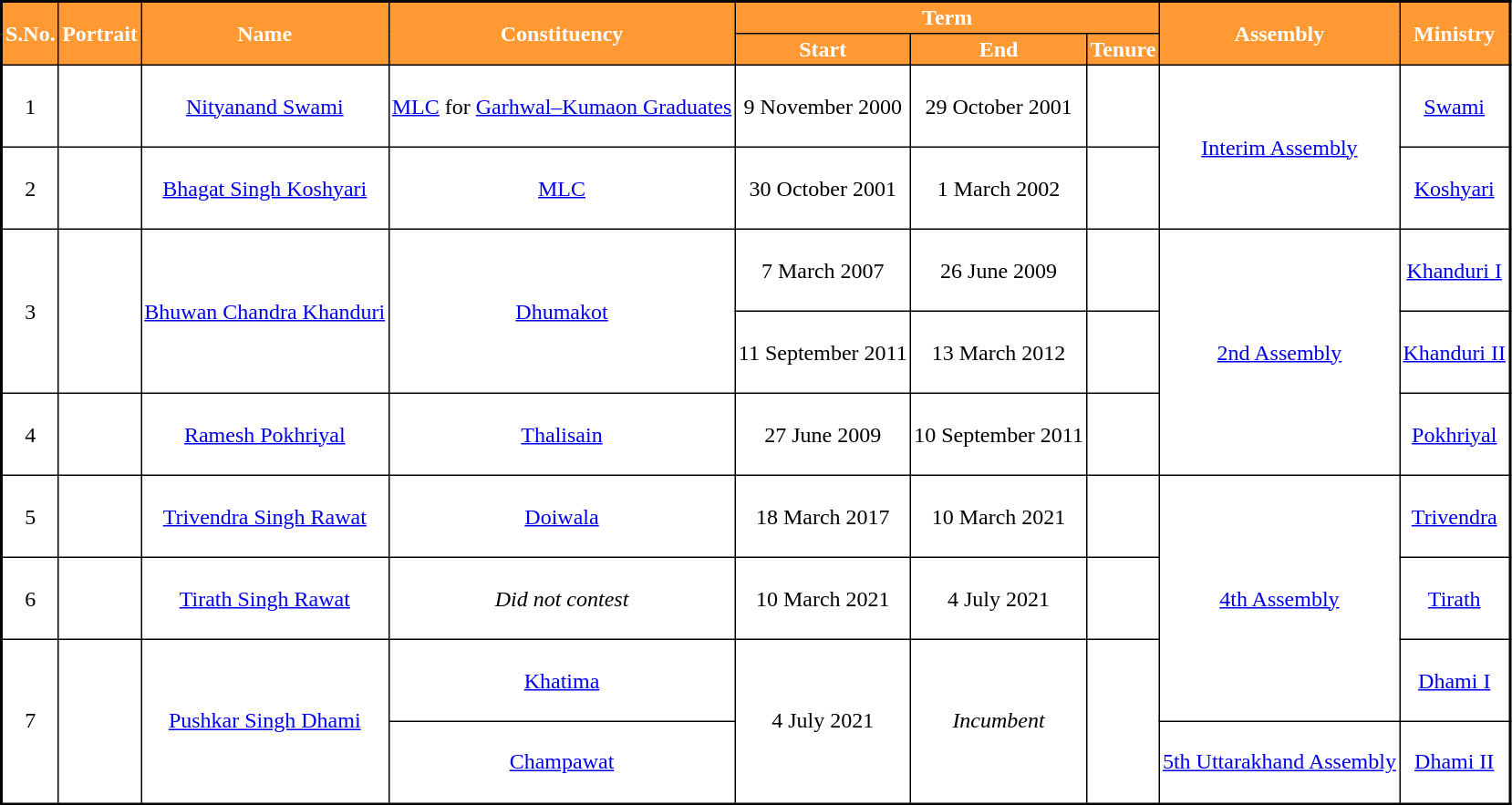<table class="sortable" style="border-collapse: collapse; border: 2px #000000 solid; font-size: x-big; width="70%" cellspacing="0" cellpadding="2" border="1">
<tr style="background-color:#FF9933; color:white">
<th rowspan="2">S.No.</th>
<th rowspan="2">Portrait</th>
<th rowspan="2">Name</th>
<th rowspan="2">Constituency</th>
<th colspan="3">Term</th>
<th rowspan="2">Assembly<br></th>
<th rowspan="2">Ministry</th>
</tr>
<tr style="background-color:#FF9933; color:white">
<th>Start</th>
<th>End</th>
<th>Tenure</th>
</tr>
<tr style="text-align:center; height:60px;">
<td>1</td>
<td></td>
<td><a href='#'>Nityanand Swami</a></td>
<td><a href='#'>MLC</a> for <a href='#'>Garhwal–Kumaon Graduates</a></td>
<td>9 November 2000</td>
<td>29 October 2001</td>
<td></td>
<td rowspan="2"><a href='#'>Interim Assembly</a></td>
<td><a href='#'>Swami</a></td>
</tr>
<tr style="text-align:center; height:60px;">
<td>2</td>
<td></td>
<td><a href='#'>Bhagat Singh Koshyari</a></td>
<td><a href='#'>MLC</a></td>
<td>30 October 2001</td>
<td>1 March 2002</td>
<td></td>
<td><a href='#'>Koshyari</a></td>
</tr>
<tr style="text-align:center; height:60px;">
<td rowspan="2">3</td>
<td rowspan="2"></td>
<td rowspan="2"><a href='#'>Bhuwan Chandra Khanduri</a></td>
<td rowspan="2"><a href='#'>Dhumakot</a></td>
<td>7 March 2007</td>
<td>26 June 2009</td>
<td></td>
<td rowspan="3"><a href='#'>2nd Assembly</a><br></td>
<td><a href='#'>Khanduri I</a></td>
</tr>
<tr style="text-align:center; height:60px;">
<td>11 September 2011</td>
<td>13 March 2012</td>
<td><br></td>
<td><a href='#'>Khanduri II</a></td>
</tr>
<tr style="text-align:center; height:60px;">
<td>4</td>
<td></td>
<td><a href='#'>Ramesh Pokhriyal</a></td>
<td><a href='#'>Thalisain</a></td>
<td>27 June 2009</td>
<td>10 September 2011</td>
<td></td>
<td><a href='#'>Pokhriyal</a></td>
</tr>
<tr style="text-align:center; height:60px;">
<td>5</td>
<td></td>
<td><a href='#'>Trivendra Singh Rawat</a></td>
<td><a href='#'>Doiwala</a></td>
<td>18 March 2017</td>
<td>10 March 2021</td>
<td></td>
<td rowspan="3"><a href='#'>4th Assembly</a><br></td>
<td><a href='#'>Trivendra</a></td>
</tr>
<tr style="text-align:center; height:60px;">
<td>6</td>
<td></td>
<td><a href='#'>Tirath Singh Rawat</a></td>
<td><em>Did not contest</em></td>
<td>10 March 2021</td>
<td>4 July 2021</td>
<td></td>
<td><a href='#'>Tirath</a></td>
</tr>
<tr style="text-align:center; height:60px;">
<td rowspan="2">7</td>
<td rowspan="2"></td>
<td rowspan="2"><a href='#'>Pushkar Singh Dhami</a></td>
<td><a href='#'>Khatima</a></td>
<td rowspan="2">4 July 2021</td>
<td rowspan="2"><em>Incumbent</em></td>
<td rowspan="2"></td>
<td><a href='#'>Dhami I</a></td>
</tr>
<tr style="text-align:center; height:60px;">
<td><a href='#'>Champawat</a></td>
<td><a href='#'>5th Uttarakhand Assembly</a><br></td>
<td><a href='#'>Dhami II</a></td>
</tr>
</table>
